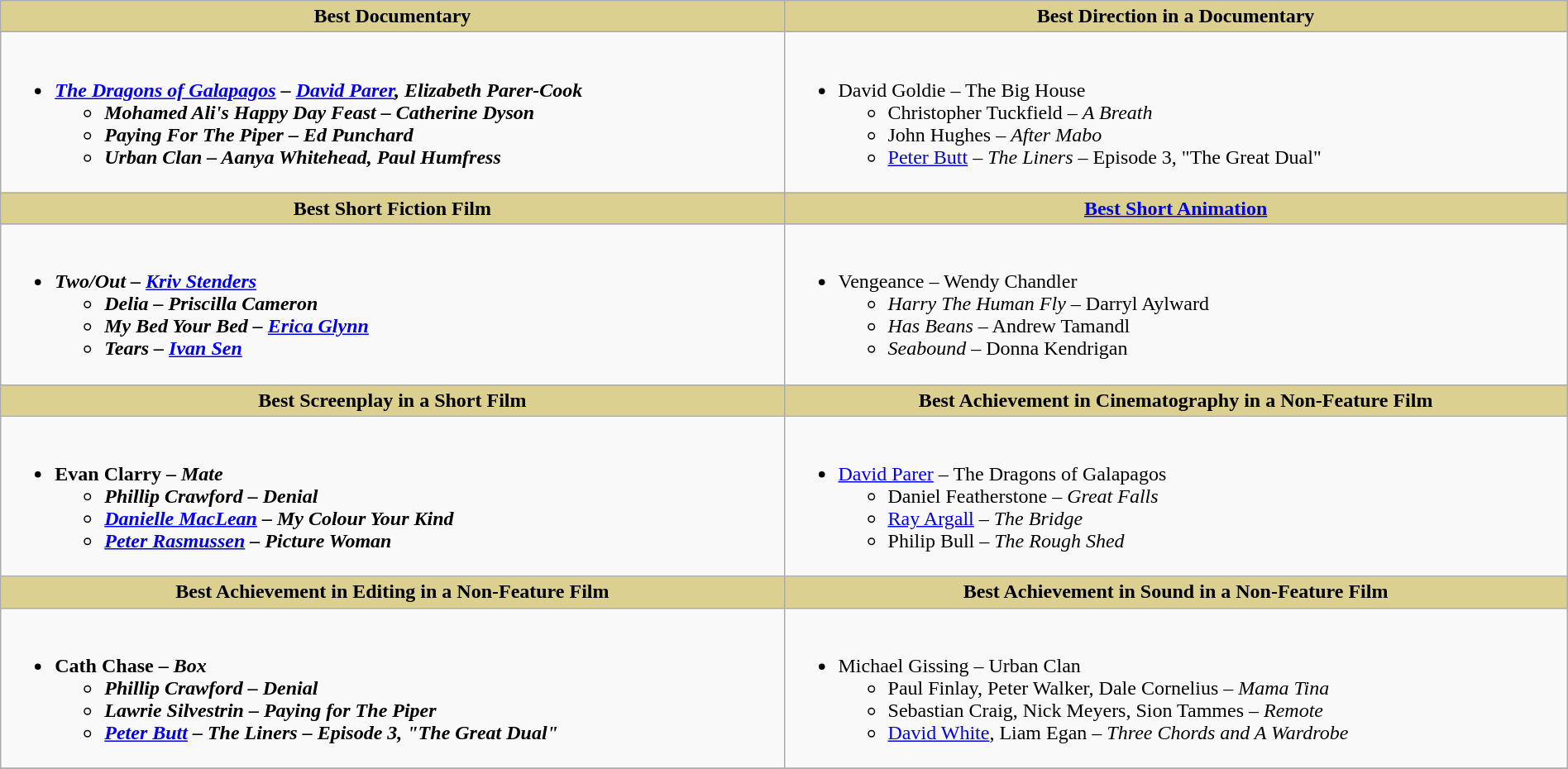<table class=wikitable style="width:100%">
<tr>
<th style="background:#DBD090;" ! width="50%">Best Documentary</th>
<th style="background:#DBD090;" ! width="50%">Best Direction in a Documentary</th>
</tr>
<tr>
<td valign="top"><br><ul><li><strong><em><a href='#'>The Dragons of Galapagos</a><em> – <a href='#'>David Parer</a>, Elizabeth Parer-Cook<strong><ul><li></em>Mohamed Ali's Happy Day Feast<em> – Catherine Dyson</li><li></em>Paying For The Piper<em> – Ed Punchard</li><li></em>Urban Clan<em> – Aanya Whitehead, Paul Humfress</li></ul></li></ul></td>
<td valign="top"><br><ul><li></strong>David Goldie – </em>The Big House</em></strong><ul><li>Christopher Tuckfield – <em>A Breath</em></li><li>John Hughes – <em>After Mabo</em></li><li><a href='#'>Peter Butt</a> – <em>The Liners</em> – Episode 3, "The Great Dual"</li></ul></li></ul></td>
</tr>
<tr>
<th style="background:#DBD090;" ! width="50%">Best Short Fiction Film</th>
<th style="background:#DBD090;" ! width="50%"><a href='#'>Best Short Animation</a></th>
</tr>
<tr>
<td valign="top"><br><ul><li><strong><em>Two/Out<em> – <a href='#'>Kriv Stenders</a><strong><ul><li></em>Delia<em> – Priscilla Cameron</li><li></em>My Bed Your Bed<em> – <a href='#'>Erica Glynn</a></li><li></em>Tears<em> – <a href='#'>Ivan Sen</a></li></ul></li></ul></td>
<td valign="top"><br><ul><li></em></strong>Vengeance</em> – Wendy Chandler</strong><ul><li><em>Harry The Human Fly</em> – Darryl Aylward</li><li><em>Has Beans</em> – Andrew Tamandl</li><li><em>Seabound</em> – Donna Kendrigan</li></ul></li></ul></td>
</tr>
<tr>
<th style="background:#DBD090;" ! width="50%">Best Screenplay in a Short Film</th>
<th style="background:#DBD090;" ! width="50%">Best Achievement in Cinematography in a Non-Feature Film</th>
</tr>
<tr>
<td valign="top"><br><ul><li><strong>Evan Clarry – <em>Mate<strong><em><ul><li>Phillip Crawford – </em>Denial<em></li><li><a href='#'>Danielle MacLean</a> – </em>My Colour Your Kind<em></li><li><a href='#'>Peter Rasmussen</a> – </em>Picture Woman<em></li></ul></li></ul></td>
<td valign="top"><br><ul><li></strong><a href='#'>David Parer</a> – </em>The Dragons of Galapagos</em></strong><ul><li>Daniel Featherstone – <em>Great Falls</em></li><li><a href='#'>Ray Argall</a> – <em>The Bridge</em></li><li>Philip Bull – <em>The Rough Shed</em></li></ul></li></ul></td>
</tr>
<tr>
<th style="background:#DBD090;" ! width="50%">Best Achievement in Editing in a Non-Feature Film</th>
<th style="background:#DBD090;" ! width="50%">Best Achievement in Sound in a Non-Feature Film</th>
</tr>
<tr>
<td valign="top"><br><ul><li><strong>Cath Chase – <em>Box<strong><em><ul><li>Phillip Crawford – </em>Denial<em></li><li>Lawrie Silvestrin – </em>Paying for The Piper<em></li><li><a href='#'>Peter Butt</a> – </em>The Liners<em> – Episode 3, "The Great Dual"</li></ul></li></ul></td>
<td valign="top"><br><ul><li></strong>Michael Gissing – </em>Urban Clan</em></strong><ul><li>Paul Finlay, Peter Walker, Dale Cornelius – <em>Mama Tina</em></li><li>Sebastian Craig, Nick Meyers, Sion Tammes – <em>Remote</em></li><li><a href='#'>David White</a>, Liam Egan – <em>Three Chords and A Wardrobe</em></li></ul></li></ul></td>
</tr>
<tr>
</tr>
</table>
